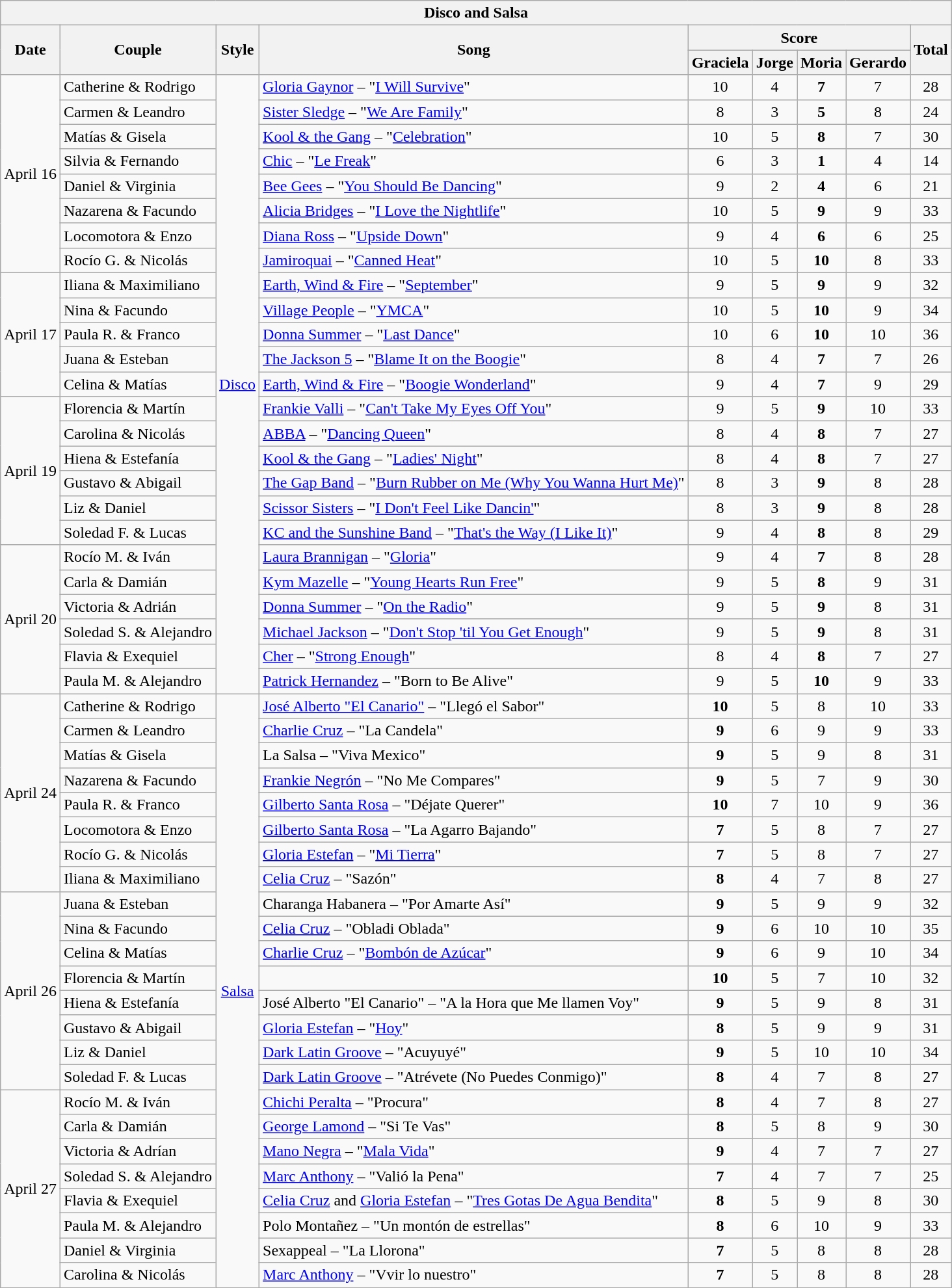<table class="wikitable collapsible collapsed">
<tr>
<th colspan="10" style="text-align:center;"><strong>Disco and Salsa</strong></th>
</tr>
<tr>
<th rowspan="2">Date</th>
<th rowspan="2">Couple</th>
<th rowspan="2">Style</th>
<th rowspan="2">Song</th>
<th colspan="4">Score</th>
<th rowspan="2">Total</th>
</tr>
<tr>
<th>Graciela</th>
<th>Jorge</th>
<th>Moria</th>
<th>Gerardo</th>
</tr>
<tr>
<td rowspan="8" style="text-align:center;">April 16</td>
<td>Catherine & Rodrigo</td>
<td rowspan="25" style="text-align:center;"><a href='#'>Disco</a></td>
<td><a href='#'>Gloria Gaynor</a> – "<a href='#'>I Will Survive</a>"</td>
<td style="text-align:center;">10</td>
<td style="text-align:center;">4</td>
<td style="text-align:center;"><strong>7</strong></td>
<td style="text-align:center;">7</td>
<td style="text-align:center;">28</td>
</tr>
<tr>
<td>Carmen & Leandro</td>
<td><a href='#'>Sister Sledge</a> – "<a href='#'>We Are Family</a>"</td>
<td style="text-align:center;">8</td>
<td style="text-align:center;">3</td>
<td style="text-align:center;"><strong>5</strong></td>
<td style="text-align:center;">8</td>
<td style="text-align:center;">24</td>
</tr>
<tr>
<td>Matías & Gisela</td>
<td><a href='#'>Kool & the Gang</a> – "<a href='#'>Celebration</a>"</td>
<td style="text-align:center;">10</td>
<td style="text-align:center;">5</td>
<td style="text-align:center;"><strong>8</strong></td>
<td style="text-align:center;">7</td>
<td style="text-align:center;">30</td>
</tr>
<tr>
<td>Silvia & Fernando</td>
<td><a href='#'>Chic</a> – "<a href='#'>Le Freak</a>"</td>
<td style="text-align:center;">6</td>
<td style="text-align:center;">3</td>
<td style="text-align:center;"><strong>1</strong></td>
<td style="text-align:center;">4</td>
<td style="text-align:center;">14</td>
</tr>
<tr>
<td>Daniel & Virginia</td>
<td><a href='#'>Bee Gees</a> – "<a href='#'>You Should Be Dancing</a>"</td>
<td style="text-align:center;">9</td>
<td style="text-align:center;">2</td>
<td style="text-align:center;"><strong>4</strong></td>
<td style="text-align:center;">6</td>
<td style="text-align:center;">21</td>
</tr>
<tr>
<td>Nazarena & Facundo</td>
<td><a href='#'>Alicia Bridges</a> – "<a href='#'>I Love the Nightlife</a>"</td>
<td style="text-align:center;">10</td>
<td style="text-align:center;">5</td>
<td style="text-align:center;"><strong>9</strong></td>
<td style="text-align:center;">9</td>
<td style="text-align:center;">33</td>
</tr>
<tr>
<td>Locomotora & Enzo</td>
<td><a href='#'>Diana Ross</a> – "<a href='#'>Upside Down</a>"</td>
<td style="text-align:center;">9</td>
<td style="text-align:center;">4</td>
<td style="text-align:center;"><strong>6</strong></td>
<td style="text-align:center;">6</td>
<td style="text-align:center;">25</td>
</tr>
<tr>
<td>Rocío G. & Nicolás</td>
<td><a href='#'>Jamiroquai</a> – "<a href='#'>Canned Heat</a>"</td>
<td style="text-align:center;">10</td>
<td style="text-align:center;">5</td>
<td style="text-align:center;"><strong>10</strong></td>
<td style="text-align:center;">8</td>
<td style="text-align:center;">33</td>
</tr>
<tr>
<td rowspan="5" style="text-align:center;">April 17</td>
<td>Iliana & Maximiliano</td>
<td><a href='#'>Earth, Wind & Fire</a> – "<a href='#'>September</a>"</td>
<td style="text-align:center;">9</td>
<td style="text-align:center;">5</td>
<td style="text-align:center;"><strong>9</strong></td>
<td style="text-align:center;">9</td>
<td style="text-align:center;">32</td>
</tr>
<tr>
<td>Nina & Facundo</td>
<td><a href='#'>Village People</a> – "<a href='#'>YMCA</a>"</td>
<td style="text-align:center;">10</td>
<td style="text-align:center;">5</td>
<td style="text-align:center;"><strong>10</strong></td>
<td style="text-align:center;">9</td>
<td style="text-align:center;">34</td>
</tr>
<tr>
<td>Paula R. & Franco</td>
<td><a href='#'>Donna Summer</a> – "<a href='#'>Last Dance</a>"</td>
<td style="text-align:center;">10</td>
<td style="text-align:center;">6</td>
<td style="text-align:center;"><strong>10</strong></td>
<td style="text-align:center;">10</td>
<td style="text-align:center;">36</td>
</tr>
<tr>
<td>Juana & Esteban</td>
<td><a href='#'>The Jackson 5</a> – "<a href='#'>Blame It on the Boogie</a>"</td>
<td style="text-align:center;">8</td>
<td style="text-align:center;">4</td>
<td style="text-align:center;"><strong>7</strong></td>
<td style="text-align:center;">7</td>
<td style="text-align:center;">26</td>
</tr>
<tr>
<td>Celina & Matías</td>
<td><a href='#'>Earth, Wind & Fire</a> – "<a href='#'>Boogie Wonderland</a>"</td>
<td style="text-align:center;">9</td>
<td style="text-align:center;">4</td>
<td style="text-align:center;"><strong>7</strong></td>
<td style="text-align:center;">9</td>
<td style="text-align:center;">29</td>
</tr>
<tr>
<td rowspan="6" style="text-align:center;">April 19</td>
<td>Florencia & Martín</td>
<td><a href='#'>Frankie Valli</a> – "<a href='#'>Can't Take My Eyes Off You</a>"</td>
<td style="text-align:center;">9</td>
<td style="text-align:center;">5</td>
<td style="text-align:center;"><strong>9</strong></td>
<td style="text-align:center;">10</td>
<td style="text-align:center;">33</td>
</tr>
<tr>
<td>Carolina & Nicolás</td>
<td><a href='#'>ABBA</a> – "<a href='#'>Dancing Queen</a>"</td>
<td style="text-align:center;">8</td>
<td style="text-align:center;">4</td>
<td style="text-align:center;"><strong>8</strong></td>
<td style="text-align:center;">7</td>
<td style="text-align:center;">27</td>
</tr>
<tr>
<td>Hiena & Estefanía</td>
<td><a href='#'>Kool & the Gang</a> – "<a href='#'>Ladies' Night</a>"</td>
<td style="text-align:center;">8</td>
<td style="text-align:center;">4</td>
<td style="text-align:center;"><strong>8</strong></td>
<td style="text-align:center;">7</td>
<td style="text-align:center;">27</td>
</tr>
<tr>
<td>Gustavo & Abigail</td>
<td><a href='#'>The Gap Band</a> – "<a href='#'>Burn Rubber on Me (Why You Wanna Hurt Me)</a>"</td>
<td style="text-align:center;">8</td>
<td style="text-align:center;">3</td>
<td style="text-align:center;"><strong>9</strong></td>
<td style="text-align:center;">8</td>
<td style="text-align:center;">28</td>
</tr>
<tr>
<td>Liz & Daniel</td>
<td><a href='#'>Scissor Sisters</a> – "<a href='#'>I Don't Feel Like Dancin'</a>"</td>
<td style="text-align:center;">8</td>
<td style="text-align:center;">3</td>
<td style="text-align:center;"><strong>9</strong></td>
<td style="text-align:center;">8</td>
<td style="text-align:center;">28</td>
</tr>
<tr>
<td>Soledad F. & Lucas</td>
<td><a href='#'>KC and the Sunshine Band</a> – "<a href='#'>That's the Way (I Like It)</a>"</td>
<td style="text-align:center;">9</td>
<td style="text-align:center;">4</td>
<td style="text-align:center;"><strong>8</strong></td>
<td style="text-align:center;">8</td>
<td style="text-align:center;">29</td>
</tr>
<tr>
<td rowspan="6" style="text-align:center;">April 20</td>
<td>Rocío M. & Iván</td>
<td><a href='#'>Laura Brannigan</a> – "<a href='#'>Gloria</a>"</td>
<td style="text-align:center;">9</td>
<td style="text-align:center;">4</td>
<td style="text-align:center;"><strong>7</strong></td>
<td style="text-align:center;">8</td>
<td style="text-align:center;">28</td>
</tr>
<tr>
<td>Carla & Damián</td>
<td><a href='#'>Kym Mazelle</a> – "<a href='#'>Young Hearts Run Free</a>"</td>
<td style="text-align:center;">9</td>
<td style="text-align:center;">5</td>
<td style="text-align:center;"><strong>8</strong></td>
<td style="text-align:center;">9</td>
<td style="text-align:center;">31</td>
</tr>
<tr>
<td>Victoria & Adrián</td>
<td><a href='#'>Donna Summer</a> – "<a href='#'>On the Radio</a>"</td>
<td style="text-align:center;">9</td>
<td style="text-align:center;">5</td>
<td style="text-align:center;"><strong>9</strong></td>
<td style="text-align:center;">8</td>
<td style="text-align:center;">31</td>
</tr>
<tr>
<td>Soledad S. & Alejandro</td>
<td><a href='#'>Michael Jackson</a> – "<a href='#'>Don't Stop 'til You Get Enough</a>"</td>
<td style="text-align:center;">9</td>
<td style="text-align:center;">5</td>
<td style="text-align:center;"><strong>9</strong></td>
<td style="text-align:center;">8</td>
<td style="text-align:center;">31</td>
</tr>
<tr>
<td>Flavia & Exequiel</td>
<td><a href='#'>Cher</a> – "<a href='#'>Strong Enough</a>"</td>
<td style="text-align:center;">8</td>
<td style="text-align:center;">4</td>
<td style="text-align:center;"><strong>8</strong></td>
<td style="text-align:center;">7</td>
<td style="text-align:center;">27</td>
</tr>
<tr>
<td>Paula M. & Alejandro</td>
<td><a href='#'>Patrick Hernandez</a> – "Born to Be Alive"</td>
<td style="text-align:center;">9</td>
<td style="text-align:center;">5</td>
<td style="text-align:center;"><strong>10</strong></td>
<td style="text-align:center;">9</td>
<td style="text-align:center;">33</td>
</tr>
<tr>
<td rowspan="8" style="text-align:center;">April 24</td>
<td>Catherine & Rodrigo</td>
<td rowspan="24" style="text-align:center;"><a href='#'>Salsa</a></td>
<td><a href='#'>José Alberto "El Canario"</a> – "Llegó el Sabor"</td>
<td style="text-align:center;"><strong>10</strong></td>
<td style="text-align:center;">5</td>
<td style="text-align:center;">8</td>
<td style="text-align:center;">10</td>
<td style="text-align:center;">33</td>
</tr>
<tr>
<td>Carmen & Leandro</td>
<td><a href='#'>Charlie Cruz</a> – "La Candela"</td>
<td style="text-align:center;"><strong>9</strong></td>
<td style="text-align:center;">6</td>
<td style="text-align:center;">9</td>
<td style="text-align:center;">9</td>
<td style="text-align:center;">33</td>
</tr>
<tr>
<td>Matías & Gisela</td>
<td>La Salsa – "Viva Mexico"</td>
<td style="text-align:center;"><strong>9</strong></td>
<td style="text-align:center;">5</td>
<td style="text-align:center;">9</td>
<td style="text-align:center;">8</td>
<td style="text-align:center;">31</td>
</tr>
<tr>
<td>Nazarena & Facundo</td>
<td><a href='#'>Frankie Negrón</a> – "No Me Compares"</td>
<td style="text-align:center;"><strong>9</strong></td>
<td style="text-align:center;">5</td>
<td style="text-align:center;">7</td>
<td style="text-align:center;">9</td>
<td style="text-align:center;">30</td>
</tr>
<tr>
<td>Paula R. & Franco</td>
<td><a href='#'>Gilberto Santa Rosa</a> – "Déjate Querer"</td>
<td style="text-align:center;"><strong>10</strong></td>
<td style="text-align:center;">7</td>
<td style="text-align:center;">10</td>
<td style="text-align:center;">9</td>
<td style="text-align:center;">36</td>
</tr>
<tr>
<td>Locomotora & Enzo</td>
<td><a href='#'>Gilberto Santa Rosa</a> – "La Agarro Bajando"</td>
<td style="text-align:center;"><strong>7</strong></td>
<td style="text-align:center;">5</td>
<td style="text-align:center;">8</td>
<td style="text-align:center;">7</td>
<td style="text-align:center;">27</td>
</tr>
<tr>
<td>Rocío G. & Nicolás</td>
<td><a href='#'>Gloria Estefan</a> – "<a href='#'>Mi Tierra</a>"</td>
<td style="text-align:center;"><strong>7</strong></td>
<td style="text-align:center;">5</td>
<td style="text-align:center;">8</td>
<td style="text-align:center;">7</td>
<td style="text-align:center;">27</td>
</tr>
<tr>
<td>Iliana & Maximiliano</td>
<td><a href='#'>Celia Cruz</a> – "Sazón"</td>
<td style="text-align:center;"><strong>8</strong></td>
<td style="text-align:center;">4</td>
<td style="text-align:center;">7</td>
<td style="text-align:center;">8</td>
<td style="text-align:center;">27</td>
</tr>
<tr>
<td rowspan="8" style="text-align:center;">April 26</td>
<td>Juana & Esteban</td>
<td>Charanga Habanera – "Por Amarte Así"</td>
<td style="text-align:center;"><strong>9</strong></td>
<td style="text-align:center;">5</td>
<td style="text-align:center;">9</td>
<td style="text-align:center;">9</td>
<td style="text-align:center;">32</td>
</tr>
<tr>
<td>Nina & Facundo</td>
<td><a href='#'>Celia Cruz</a> – "Obladi Oblada"</td>
<td style="text-align:center;"><strong>9</strong></td>
<td style="text-align:center;">6</td>
<td style="text-align:center;">10</td>
<td style="text-align:center;">10</td>
<td style="text-align:center;">35</td>
</tr>
<tr>
<td>Celina & Matías</td>
<td><a href='#'>Charlie Cruz</a> – "<a href='#'>Bombón de Azúcar</a>"</td>
<td style="text-align:center;"><strong>9</strong></td>
<td style="text-align:center;">6</td>
<td style="text-align:center;">9</td>
<td style="text-align:center;">10</td>
<td style="text-align:center;">34</td>
</tr>
<tr>
<td>Florencia & Martín</td>
<td></td>
<td style="text-align:center;"><strong>10</strong></td>
<td style="text-align:center;">5</td>
<td style="text-align:center;">7</td>
<td style="text-align:center;">10</td>
<td style="text-align:center;">32</td>
</tr>
<tr>
<td>Hiena & Estefanía</td>
<td>José Alberto "El Canario" – "A la Hora que Me llamen Voy"</td>
<td style="text-align:center;"><strong>9</strong></td>
<td style="text-align:center;">5</td>
<td style="text-align:center;">9</td>
<td style="text-align:center;">8</td>
<td style="text-align:center;">31</td>
</tr>
<tr>
<td>Gustavo & Abigail</td>
<td><a href='#'>Gloria Estefan</a> – "<a href='#'>Hoy</a>"</td>
<td style="text-align:center;"><strong>8</strong></td>
<td style="text-align:center;">5</td>
<td style="text-align:center;">9</td>
<td style="text-align:center;">9</td>
<td style="text-align:center;">31</td>
</tr>
<tr>
<td>Liz & Daniel</td>
<td><a href='#'>Dark Latin Groove</a> – "Acuyuyé"</td>
<td style="text-align:center;"><strong>9</strong></td>
<td style="text-align:center;">5</td>
<td style="text-align:center;">10</td>
<td style="text-align:center;">10</td>
<td style="text-align:center;">34</td>
</tr>
<tr>
<td>Soledad F. & Lucas</td>
<td><a href='#'>Dark Latin Groove</a> – "Atrévete (No Puedes Conmigo)"</td>
<td style="text-align:center;"><strong>8</strong></td>
<td style="text-align:center;">4</td>
<td style="text-align:center;">7</td>
<td style="text-align:center;">8</td>
<td style="text-align:center;">27</td>
</tr>
<tr>
<td rowspan="8" style="text-align:center;">April 27</td>
<td>Rocío M. & Iván</td>
<td><a href='#'>Chichi Peralta</a> – "Procura"</td>
<td style="text-align:center;"><strong>8</strong></td>
<td style="text-align:center;">4</td>
<td style="text-align:center;">7</td>
<td style="text-align:center;">8</td>
<td style="text-align:center;">27</td>
</tr>
<tr>
<td>Carla & Damián</td>
<td><a href='#'>George Lamond</a> – "Si Te Vas"</td>
<td style="text-align:center;"><strong>8</strong></td>
<td style="text-align:center;">5</td>
<td style="text-align:center;">8</td>
<td style="text-align:center;">9</td>
<td style="text-align:center;">30</td>
</tr>
<tr>
<td>Victoria & Adrían</td>
<td><a href='#'>Mano Negra</a> – "<a href='#'>Mala Vida</a>"</td>
<td style="text-align:center;"><strong>9</strong></td>
<td style="text-align:center;">4</td>
<td style="text-align:center;">7</td>
<td style="text-align:center;">7</td>
<td style="text-align:center;">27</td>
</tr>
<tr>
<td>Soledad S. & Alejandro</td>
<td><a href='#'>Marc Anthony</a> – "Valió la Pena"</td>
<td style="text-align:center;"><strong>7</strong></td>
<td style="text-align:center;">4</td>
<td style="text-align:center;">7</td>
<td style="text-align:center;">7</td>
<td style="text-align:center;">25</td>
</tr>
<tr>
<td>Flavia & Exequiel</td>
<td><a href='#'>Celia Cruz</a> and <a href='#'>Gloria Estefan</a> – "<a href='#'>Tres Gotas De Agua Bendita</a>"</td>
<td style="text-align:center;"><strong>8</strong></td>
<td style="text-align:center;">5</td>
<td style="text-align:center;">9</td>
<td style="text-align:center;">8</td>
<td style="text-align:center;">30</td>
</tr>
<tr>
<td>Paula M. & Alejandro</td>
<td>Polo Montañez – "Un montón de estrellas"</td>
<td style="text-align:center;"><strong>8</strong></td>
<td style="text-align:center;">6</td>
<td style="text-align:center;">10</td>
<td style="text-align:center;">9</td>
<td style="text-align:center;">33</td>
</tr>
<tr>
<td>Daniel & Virginia</td>
<td>Sexappeal – "La Llorona"</td>
<td style="text-align:center;"><strong>7</strong></td>
<td style="text-align:center;">5</td>
<td style="text-align:center;">8</td>
<td style="text-align:center;">8</td>
<td style="text-align:center;">28</td>
</tr>
<tr>
<td>Carolina & Nicolás</td>
<td><a href='#'>Marc Anthony</a> – "Vvir lo nuestro"</td>
<td style="text-align:center;"><strong>7</strong></td>
<td style="text-align:center;">5</td>
<td style="text-align:center;">8</td>
<td style="text-align:center;">8</td>
<td style="text-align:center;">28</td>
</tr>
</table>
